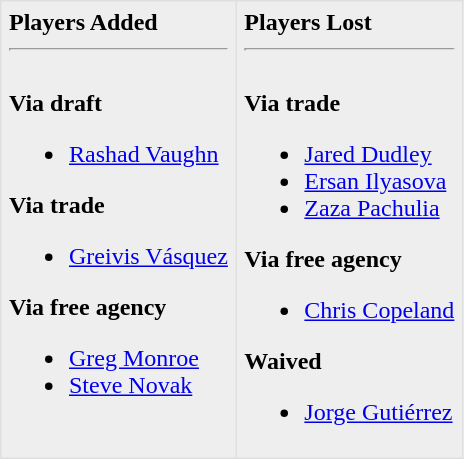<table border=1 style="border-collapse:collapse; background-color:#eeeeee" bordercolor="#DFDFDF" cellpadding="5">
<tr>
<td valign="top"><strong>Players Added</strong> <hr><br><strong>Via draft</strong><ul><li><a href='#'>Rashad Vaughn</a></li></ul><strong>Via trade</strong><ul><li><a href='#'>Greivis Vásquez</a></li></ul><strong>Via free agency</strong><ul><li><a href='#'>Greg Monroe</a></li><li><a href='#'>Steve Novak</a></li></ul></td>
<td valign="top"><strong>Players Lost</strong> <hr><br><strong>Via trade</strong><ul><li><a href='#'>Jared Dudley</a></li><li><a href='#'>Ersan Ilyasova</a></li><li><a href='#'>Zaza Pachulia</a></li></ul><strong>Via free agency</strong><ul><li><a href='#'>Chris Copeland</a></li></ul><strong>Waived</strong><ul><li><a href='#'>Jorge Gutiérrez</a></li></ul></td>
</tr>
</table>
